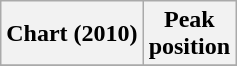<table class="wikitable">
<tr>
<th>Chart (2010)</th>
<th>Peak <br> position</th>
</tr>
<tr>
</tr>
</table>
